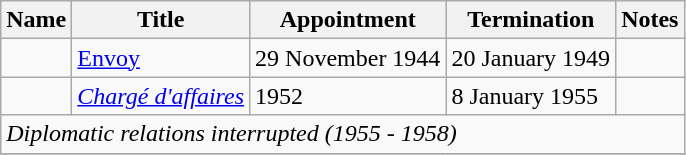<table class="wikitable">
<tr valign="middle">
<th>Name</th>
<th>Title</th>
<th>Appointment</th>
<th>Termination</th>
<th>Notes</th>
</tr>
<tr>
<td></td>
<td><a href='#'>Envoy</a></td>
<td>29 November 1944</td>
<td>20 January 1949</td>
<td></td>
</tr>
<tr>
<td></td>
<td><em><a href='#'>Chargé d'affaires</a></em></td>
<td>1952</td>
<td>8 January 1955</td>
<td></td>
</tr>
<tr>
<td colspan="5"><em>Diplomatic relations interrupted (1955 - 1958)</em></td>
</tr>
<tr>
</tr>
</table>
